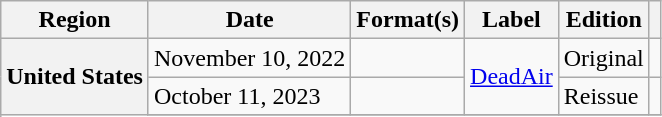<table class="wikitable plainrowheaders">
<tr>
<th scope="col">Region</th>
<th scope="col">Date</th>
<th scope="col">Format(s)</th>
<th scope="col">Label</th>
<th scope="col">Edition</th>
<th scope="col"></th>
</tr>
<tr>
<th scope="row" rowspan="4">United States</th>
<td>November 10, 2022</td>
<td></td>
<td rowspan="2"><a href='#'>DeadAir</a></td>
<td>Original</td>
<td style="text-align:center;"></td>
</tr>
<tr>
<td>October 11, 2023</td>
<td></td>
<td>Reissue</td>
<td align="center"></td>
</tr>
<tr>
</tr>
</table>
